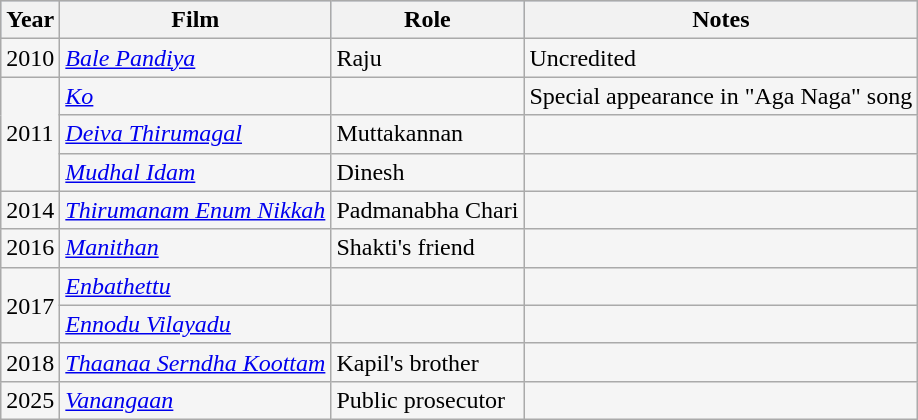<table class="wikitable sortable" style="background:#f5f5f5;">
<tr style="background:#B0C4DE;">
<th>Year</th>
<th>Film</th>
<th>Role</th>
<th class=unsortable>Notes</th>
</tr>
<tr>
<td>2010</td>
<td><em><a href='#'>Bale Pandiya</a></em></td>
<td>Raju</td>
<td>Uncredited</td>
</tr>
<tr>
<td rowspan="3">2011</td>
<td><em><a href='#'>Ko</a></em></td>
<td></td>
<td>Special appearance in "Aga Naga" song</td>
</tr>
<tr>
<td><em><a href='#'>Deiva Thirumagal</a></em></td>
<td>Muttakannan</td>
<td></td>
</tr>
<tr>
<td><em><a href='#'>Mudhal Idam</a></em></td>
<td>Dinesh</td>
<td></td>
</tr>
<tr>
<td>2014</td>
<td><em><a href='#'>Thirumanam Enum Nikkah</a></em></td>
<td>Padmanabha Chari</td>
<td></td>
</tr>
<tr>
<td>2016</td>
<td><em><a href='#'>Manithan</a></em></td>
<td>Shakti's friend</td>
<td></td>
</tr>
<tr>
<td rowspan="2">2017</td>
<td><em><a href='#'>Enbathettu</a></em></td>
<td></td>
<td></td>
</tr>
<tr>
<td><em><a href='#'>Ennodu Vilayadu</a></em></td>
<td></td>
<td></td>
</tr>
<tr>
<td>2018</td>
<td><em><a href='#'>Thaanaa Serndha Koottam</a></em></td>
<td>Kapil's brother</td>
<td></td>
</tr>
<tr>
<td>2025</td>
<td><em><a href='#'>Vanangaan</a></em></td>
<td>Public prosecutor</td>
<td></td>
</tr>
</table>
